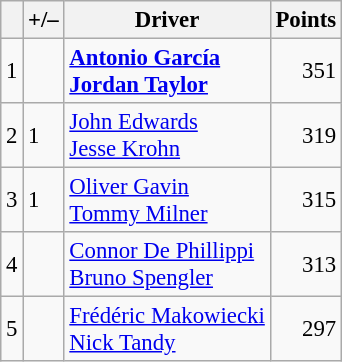<table class="wikitable" style="font-size: 95%;">
<tr>
<th scope="col"></th>
<th scope="col">+/–</th>
<th scope="col">Driver</th>
<th scope="col">Points</th>
</tr>
<tr>
<td align=center>1</td>
<td align="left"></td>
<td><strong> <a href='#'>Antonio García</a><br> <a href='#'>Jordan Taylor</a></strong></td>
<td align=right>351</td>
</tr>
<tr>
<td align=center>2</td>
<td align="left"> 1</td>
<td> <a href='#'>John Edwards</a><br> <a href='#'>Jesse Krohn</a></td>
<td align=right>319</td>
</tr>
<tr>
<td align=center>3</td>
<td align="left"> 1</td>
<td> <a href='#'>Oliver Gavin</a><br> <a href='#'>Tommy Milner</a></td>
<td align=right>315</td>
</tr>
<tr>
<td align=center>4</td>
<td align="left"></td>
<td> <a href='#'>Connor De Phillippi</a><br> <a href='#'>Bruno Spengler</a></td>
<td align=right>313</td>
</tr>
<tr>
<td align=center>5</td>
<td align="left"></td>
<td> <a href='#'>Frédéric Makowiecki</a><br> <a href='#'>Nick Tandy</a></td>
<td align=right>297</td>
</tr>
</table>
